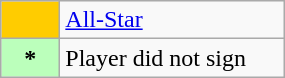<table class="wikitable" style="width:15%;">
<tr>
<td style="background:#fc0; border:1px solid #aaa; width:2em;"></td>
<td><a href='#'>All-Star</a></td>
</tr>
<tr>
<th scope="row" style="background:#bfb;">*</th>
<td>Player did not sign</td>
</tr>
</table>
